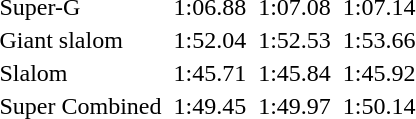<table>
<tr>
<td>Super-G<br></td>
<td></td>
<td>1:06.88</td>
<td></td>
<td>1:07.08</td>
<td></td>
<td>1:07.14</td>
</tr>
<tr>
<td>Giant slalom<br></td>
<td></td>
<td>1:52.04</td>
<td></td>
<td>1:52.53</td>
<td></td>
<td>1:53.66</td>
</tr>
<tr>
<td>Slalom<br></td>
<td></td>
<td>1:45.71</td>
<td></td>
<td>1:45.84</td>
<td></td>
<td>1:45.92</td>
</tr>
<tr>
<td>Super Combined<br></td>
<td></td>
<td>1:49.45</td>
<td></td>
<td>1:49.97</td>
<td></td>
<td>1:50.14</td>
</tr>
</table>
